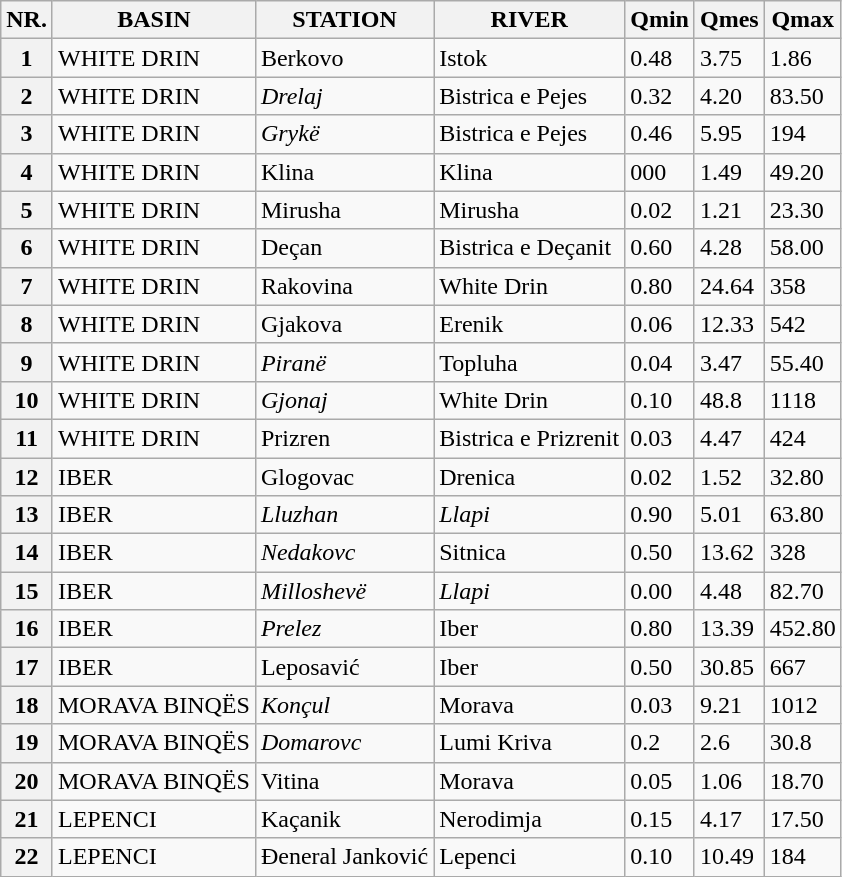<table border="1" class="wikitable">
<tr>
<th>NR.</th>
<th>BASIN</th>
<th>STATION</th>
<th>RIVER</th>
<th>Qmin</th>
<th>Qmes</th>
<th>Qmax</th>
</tr>
<tr>
<th>1</th>
<td>WHITE DRIN</td>
<td>Berkovo</td>
<td>Istok</td>
<td>0.48</td>
<td>3.75</td>
<td>1.86</td>
</tr>
<tr>
<th>2</th>
<td>WHITE DRIN</td>
<td><em>Drelaj</em></td>
<td>Bistrica e Pejes</td>
<td>0.32</td>
<td>4.20</td>
<td>83.50</td>
</tr>
<tr>
<th>3</th>
<td>WHITE DRIN</td>
<td><em>Grykë</em></td>
<td>Bistrica e Pejes</td>
<td>0.46</td>
<td>5.95</td>
<td>194</td>
</tr>
<tr>
<th>4</th>
<td>WHITE DRIN</td>
<td>Klina</td>
<td>Klina</td>
<td>000</td>
<td>1.49</td>
<td>49.20</td>
</tr>
<tr>
<th>5</th>
<td>WHITE DRIN</td>
<td>Mirusha</td>
<td>Mirusha</td>
<td>0.02</td>
<td>1.21</td>
<td>23.30</td>
</tr>
<tr>
<th>6</th>
<td>WHITE DRIN</td>
<td>Deçan</td>
<td>Bistrica e Deçanit</td>
<td>0.60</td>
<td>4.28</td>
<td>58.00</td>
</tr>
<tr>
<th>7</th>
<td>WHITE DRIN</td>
<td>Rakovina</td>
<td>White Drin</td>
<td>0.80</td>
<td>24.64</td>
<td>358</td>
</tr>
<tr>
<th>8</th>
<td>WHITE DRIN</td>
<td>Gjakova</td>
<td>Erenik</td>
<td>0.06</td>
<td>12.33</td>
<td>542</td>
</tr>
<tr>
<th>9</th>
<td>WHITE DRIN</td>
<td><em>Piranë</em></td>
<td>Topluha</td>
<td>0.04</td>
<td>3.47</td>
<td>55.40</td>
</tr>
<tr>
<th>10</th>
<td>WHITE DRIN</td>
<td><em>Gjonaj</em></td>
<td>White Drin</td>
<td>0.10</td>
<td>48.8</td>
<td>1118</td>
</tr>
<tr>
<th>11</th>
<td>WHITE DRIN</td>
<td>Prizren</td>
<td>Bistrica e Prizrenit</td>
<td>0.03</td>
<td>4.47</td>
<td>424</td>
</tr>
<tr>
<th>12</th>
<td>IBER</td>
<td>Glogovac</td>
<td>Drenica</td>
<td>0.02</td>
<td>1.52</td>
<td>32.80</td>
</tr>
<tr>
<th>13</th>
<td>IBER</td>
<td><em>Lluzhan</em></td>
<td><em>Llapi</em></td>
<td>0.90</td>
<td>5.01</td>
<td>63.80</td>
</tr>
<tr>
<th>14</th>
<td>IBER</td>
<td><em>Nedakovc</em></td>
<td>Sitnica</td>
<td>0.50</td>
<td>13.62</td>
<td>328</td>
</tr>
<tr>
<th>15</th>
<td>IBER</td>
<td><em>Milloshevë</em></td>
<td><em>Llapi</em></td>
<td>0.00</td>
<td>4.48</td>
<td>82.70</td>
</tr>
<tr>
<th>16</th>
<td>IBER</td>
<td><em>Prelez</em></td>
<td>Iber</td>
<td>0.80</td>
<td>13.39</td>
<td>452.80</td>
</tr>
<tr>
<th>17</th>
<td>IBER</td>
<td>Leposavić</td>
<td>Iber</td>
<td>0.50</td>
<td>30.85</td>
<td>667</td>
</tr>
<tr>
<th>18</th>
<td>MORAVA BINQËS</td>
<td><em>Konçul</em></td>
<td>Morava</td>
<td>0.03</td>
<td>9.21</td>
<td>1012</td>
</tr>
<tr>
<th>19</th>
<td>MORAVA BINQËS</td>
<td><em>Domarovc</em></td>
<td>Lumi Kriva</td>
<td>0.2</td>
<td>2.6</td>
<td>30.8</td>
</tr>
<tr>
<th>20</th>
<td>MORAVA BINQËS</td>
<td>Vitina</td>
<td>Morava</td>
<td>0.05</td>
<td>1.06</td>
<td>18.70</td>
</tr>
<tr>
<th>21</th>
<td>LEPENCI</td>
<td>Kaçanik</td>
<td>Nerodimja</td>
<td>0.15</td>
<td>4.17</td>
<td>17.50</td>
</tr>
<tr>
<th>22</th>
<td>LEPENCI</td>
<td>Đeneral Janković</td>
<td>Lepenci</td>
<td>0.10</td>
<td>10.49</td>
<td>184</td>
</tr>
</table>
